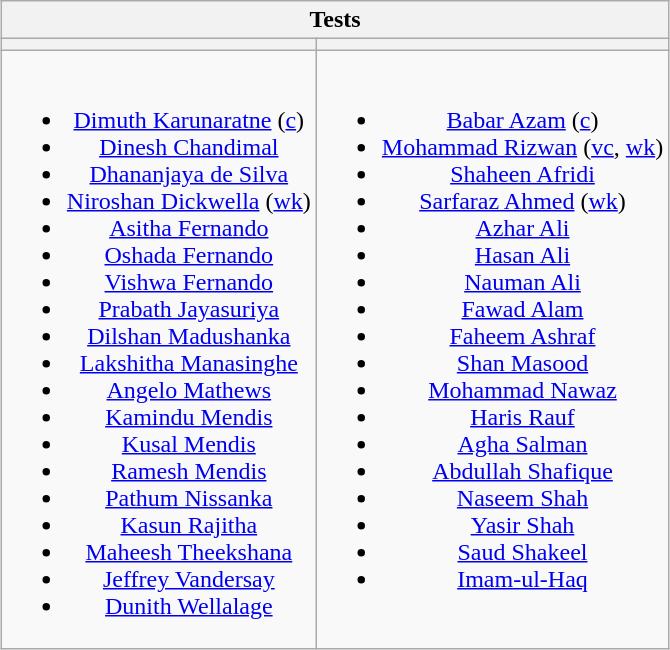<table class="wikitable" style="text-align:center; margin:auto">
<tr>
<th colspan=2>Tests</th>
</tr>
<tr>
<th></th>
<th></th>
</tr>
<tr style="vertical-align:top">
<td><br><ul><li><a href='#'>Dimuth Karunaratne</a> (<a href='#'>c</a>)</li><li><a href='#'>Dinesh Chandimal</a></li><li><a href='#'>Dhananjaya de Silva</a></li><li><a href='#'>Niroshan Dickwella</a> (<a href='#'>wk</a>)</li><li><a href='#'>Asitha Fernando</a></li><li><a href='#'>Oshada Fernando</a></li><li><a href='#'>Vishwa Fernando</a></li><li><a href='#'>Prabath Jayasuriya</a></li><li><a href='#'>Dilshan Madushanka</a></li><li><a href='#'>Lakshitha Manasinghe</a></li><li><a href='#'>Angelo Mathews</a></li><li><a href='#'>Kamindu Mendis</a></li><li><a href='#'>Kusal Mendis</a></li><li><a href='#'>Ramesh Mendis</a></li><li><a href='#'>Pathum Nissanka</a></li><li><a href='#'>Kasun Rajitha</a></li><li><a href='#'>Maheesh Theekshana</a></li><li><a href='#'>Jeffrey Vandersay</a></li><li><a href='#'>Dunith Wellalage</a></li></ul></td>
<td><br><ul><li><a href='#'>Babar Azam</a> (<a href='#'>c</a>)</li><li><a href='#'>Mohammad Rizwan</a> (<a href='#'>vc</a>, <a href='#'>wk</a>)</li><li><a href='#'>Shaheen Afridi</a></li><li><a href='#'>Sarfaraz Ahmed</a> (<a href='#'>wk</a>)</li><li><a href='#'>Azhar Ali</a></li><li><a href='#'>Hasan Ali</a></li><li><a href='#'>Nauman Ali</a></li><li><a href='#'>Fawad Alam</a></li><li><a href='#'>Faheem Ashraf</a></li><li><a href='#'>Shan Masood</a></li><li><a href='#'>Mohammad Nawaz</a></li><li><a href='#'>Haris Rauf</a></li><li><a href='#'>Agha Salman</a></li><li><a href='#'>Abdullah Shafique</a></li><li><a href='#'>Naseem Shah</a></li><li><a href='#'>Yasir Shah</a></li><li><a href='#'>Saud Shakeel</a></li><li><a href='#'>Imam-ul-Haq</a></li></ul></td>
</tr>
</table>
